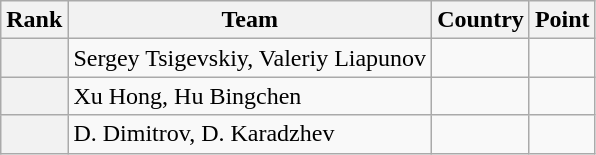<table class="wikitable sortable">
<tr>
<th>Rank</th>
<th>Team</th>
<th>Country</th>
<th>Point</th>
</tr>
<tr>
<th></th>
<td>Sergey Tsigevskiy, Valeriy Liapunov</td>
<td></td>
<td></td>
</tr>
<tr>
<th></th>
<td>Xu Hong, Hu Bingchen</td>
<td></td>
<td></td>
</tr>
<tr>
<th></th>
<td>D. Dimitrov, D. Karadzhev</td>
<td></td>
<td></td>
</tr>
</table>
